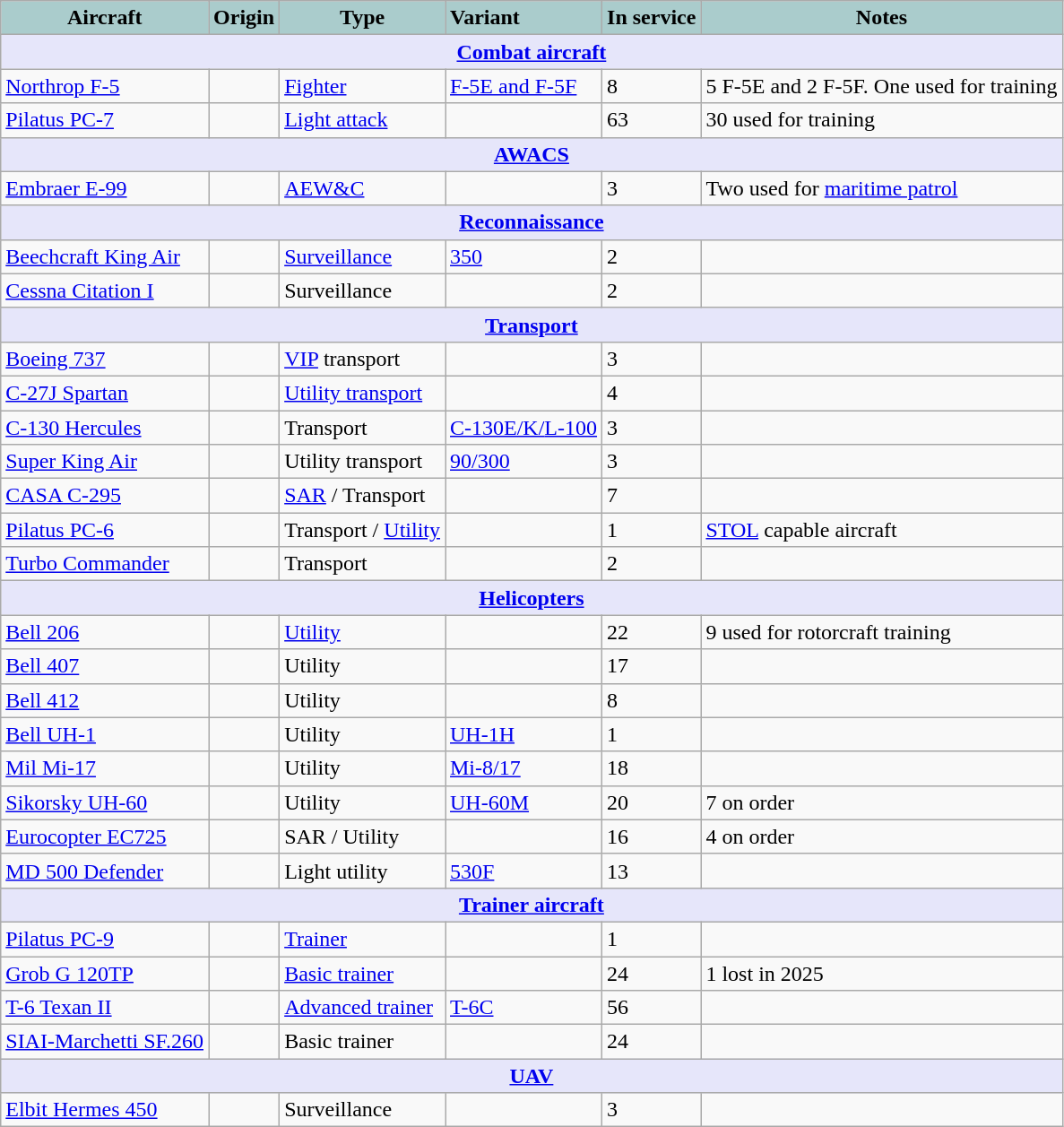<table class="wikitable">
<tr>
<th style="text-align:center; background:#acc;">Aircraft</th>
<th style="text-align: center; background:#acc;">Origin</th>
<th style="text-align:l center; background:#acc;">Type</th>
<th style="text-align:left; background:#acc;">Variant</th>
<th style="text-align:center; background:#acc;">In service</th>
<th style="text-align: center; background:#acc;">Notes</th>
</tr>
<tr>
<th style="align: center; background: lavender;" colspan="7"><a href='#'>Combat aircraft</a></th>
</tr>
<tr>
<td><a href='#'>Northrop F-5</a></td>
<td></td>
<td><a href='#'>Fighter</a></td>
<td><a href='#'>F-5E and F-5F</a></td>
<td>8</td>
<td>5 F-5E and 2 F-5F. One used for training</td>
</tr>
<tr>
<td><a href='#'>Pilatus PC-7</a></td>
<td></td>
<td><a href='#'>Light attack</a></td>
<td></td>
<td>63</td>
<td>30 used for training</td>
</tr>
<tr>
<th style="align: center; background: lavender;" colspan="7"><a href='#'>AWACS</a></th>
</tr>
<tr>
<td><a href='#'>Embraer E-99</a></td>
<td></td>
<td><a href='#'>AEW&C</a></td>
<td></td>
<td>3</td>
<td>Two used for <a href='#'>maritime patrol</a></td>
</tr>
<tr>
<th style="align: center; background: lavender;" colspan="7"><a href='#'>Reconnaissance</a></th>
</tr>
<tr>
<td><a href='#'>Beechcraft King Air</a></td>
<td></td>
<td><a href='#'>Surveillance</a></td>
<td><a href='#'>350</a></td>
<td>2</td>
<td></td>
</tr>
<tr>
<td><a href='#'>Cessna Citation I</a></td>
<td></td>
<td>Surveillance</td>
<td></td>
<td>2</td>
<td></td>
</tr>
<tr>
<th style="align: center; background: lavender;" colspan="7"><a href='#'>Transport</a></th>
</tr>
<tr>
<td><a href='#'>Boeing 737</a></td>
<td></td>
<td><a href='#'>VIP</a> transport</td>
<td></td>
<td>3</td>
<td></td>
</tr>
<tr>
<td><a href='#'>C-27J Spartan</a></td>
<td></td>
<td><a href='#'>Utility transport</a></td>
<td></td>
<td>4</td>
<td></td>
</tr>
<tr>
<td><a href='#'>C-130 Hercules</a></td>
<td></td>
<td>Transport</td>
<td><a href='#'>C-130E/K/</a><a href='#'>L-100</a></td>
<td>3</td>
<td></td>
</tr>
<tr>
<td><a href='#'>Super King Air</a></td>
<td></td>
<td>Utility transport</td>
<td><a href='#'>90/300</a></td>
<td>3</td>
<td></td>
</tr>
<tr>
<td><a href='#'>CASA C-295</a></td>
<td></td>
<td><a href='#'>SAR</a> / Transport</td>
<td></td>
<td>7</td>
<td></td>
</tr>
<tr>
<td><a href='#'>Pilatus PC-6</a></td>
<td></td>
<td>Transport / <a href='#'>Utility</a></td>
<td></td>
<td>1</td>
<td><a href='#'>STOL</a> capable aircraft</td>
</tr>
<tr>
<td><a href='#'>Turbo Commander</a></td>
<td></td>
<td>Transport</td>
<td></td>
<td>2</td>
<td></td>
</tr>
<tr>
<th style="align: center; background: lavender;" colspan="7"><a href='#'>Helicopters</a></th>
</tr>
<tr>
<td><a href='#'>Bell 206</a></td>
<td></td>
<td><a href='#'>Utility</a></td>
<td></td>
<td>22</td>
<td>9 used for rotorcraft training</td>
</tr>
<tr>
<td><a href='#'>Bell 407</a></td>
<td></td>
<td>Utility</td>
<td></td>
<td>17</td>
<td></td>
</tr>
<tr>
<td><a href='#'>Bell 412</a></td>
<td></td>
<td>Utility</td>
<td></td>
<td>8</td>
<td></td>
</tr>
<tr>
<td><a href='#'>Bell UH-1</a></td>
<td></td>
<td>Utility</td>
<td><a href='#'>UH-1H</a></td>
<td>1</td>
<td></td>
</tr>
<tr>
<td><a href='#'>Mil Mi-17</a></td>
<td></td>
<td>Utility</td>
<td><a href='#'>Mi-8/17</a></td>
<td>18</td>
<td></td>
</tr>
<tr>
<td><a href='#'>Sikorsky UH-60</a></td>
<td></td>
<td>Utility</td>
<td><a href='#'>UH-60M</a></td>
<td>20</td>
<td>7 on order</td>
</tr>
<tr>
<td><a href='#'>Eurocopter EC725</a></td>
<td></td>
<td>SAR / Utility</td>
<td></td>
<td>16</td>
<td>4 on order</td>
</tr>
<tr>
<td><a href='#'>MD 500 Defender</a></td>
<td></td>
<td>Light utility</td>
<td><a href='#'>530F</a></td>
<td>13</td>
<td></td>
</tr>
<tr>
<th style="align: center; background: lavender;" colspan="7"><a href='#'>Trainer aircraft</a></th>
</tr>
<tr>
<td><a href='#'>Pilatus PC-9</a></td>
<td></td>
<td><a href='#'>Trainer</a></td>
<td></td>
<td>1</td>
<td></td>
</tr>
<tr>
<td><a href='#'>Grob G 120TP</a></td>
<td></td>
<td><a href='#'>Basic trainer</a></td>
<td></td>
<td>24</td>
<td>1 lost in 2025</td>
</tr>
<tr>
<td><a href='#'>T-6 Texan II</a></td>
<td></td>
<td><a href='#'>Advanced trainer</a></td>
<td><a href='#'> T-6C</a></td>
<td>56</td>
<td></td>
</tr>
<tr>
<td><a href='#'>SIAI-Marchetti SF.260</a></td>
<td></td>
<td>Basic trainer</td>
<td></td>
<td>24</td>
<td></td>
</tr>
<tr>
<th style="align: center; background: lavender;" colspan="7"><a href='#'>UAV</a></th>
</tr>
<tr>
<td><a href='#'>Elbit Hermes 450</a></td>
<td></td>
<td>Surveillance</td>
<td></td>
<td>3</td>
<td></td>
</tr>
</table>
